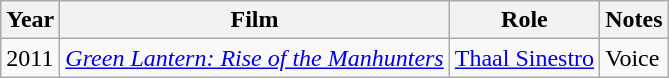<table class="wikitable sortable">
<tr>
<th>Year</th>
<th>Film</th>
<th>Role</th>
<th>Notes</th>
</tr>
<tr>
<td>2011</td>
<td><em><a href='#'>Green Lantern: Rise of the Manhunters</a></em></td>
<td><a href='#'>Thaal Sinestro</a></td>
<td>Voice</td>
</tr>
</table>
